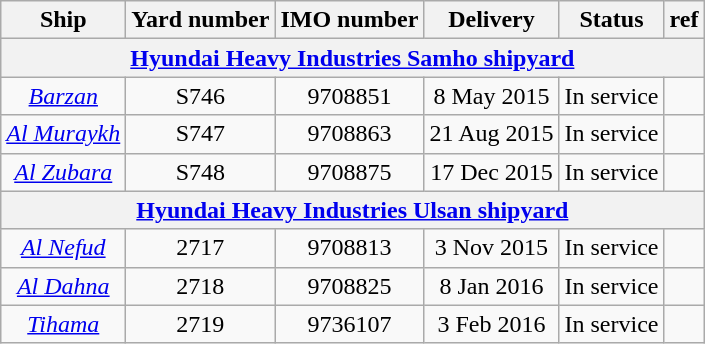<table class="wikitable" style="text-align:center">
<tr>
<th>Ship</th>
<th>Yard number</th>
<th>IMO number</th>
<th>Delivery</th>
<th>Status</th>
<th>ref</th>
</tr>
<tr>
<th colspan="6"><a href='#'>Hyundai Heavy Industries Samho shipyard</a></th>
</tr>
<tr>
<td><em><a href='#'>Barzan</a></em></td>
<td>S746</td>
<td>9708851</td>
<td>8 May 2015</td>
<td>In service</td>
<td></td>
</tr>
<tr>
<td><em><a href='#'>Al Muraykh</a></em></td>
<td>S747</td>
<td>9708863</td>
<td>21 Aug 2015</td>
<td>In service</td>
<td></td>
</tr>
<tr>
<td><em><a href='#'>Al Zubara</a></em></td>
<td>S748</td>
<td>9708875</td>
<td>17 Dec 2015</td>
<td>In service</td>
<td></td>
</tr>
<tr>
<th colspan="6"><a href='#'>Hyundai Heavy Industries Ulsan shipyard</a></th>
</tr>
<tr>
<td><em><a href='#'>Al Nefud</a></em></td>
<td>2717</td>
<td>9708813</td>
<td>3 Nov 2015</td>
<td>In service</td>
<td></td>
</tr>
<tr>
<td><em><a href='#'>Al Dahna</a></em></td>
<td>2718</td>
<td>9708825</td>
<td>8 Jan 2016</td>
<td>In service</td>
<td></td>
</tr>
<tr>
<td><em><a href='#'>Tihama</a></em></td>
<td>2719</td>
<td>9736107</td>
<td>3 Feb 2016</td>
<td>In service</td>
<td></td>
</tr>
</table>
